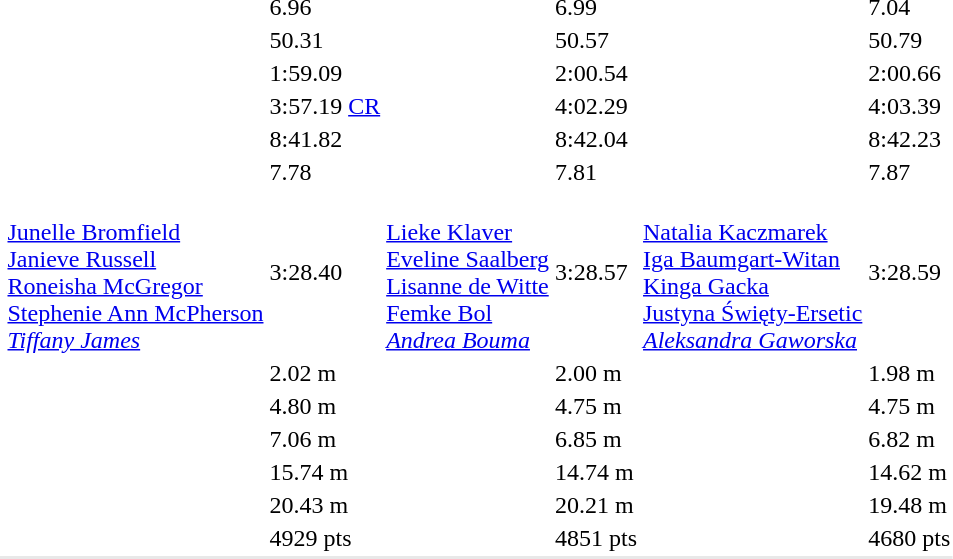<table>
<tr>
<td></td>
<td></td>
<td>6.96 </td>
<td></td>
<td>6.99 </td>
<td></td>
<td>7.04 </td>
</tr>
<tr>
<td></td>
<td></td>
<td>50.31 </td>
<td></td>
<td>50.57</td>
<td></td>
<td>50.79 </td>
</tr>
<tr>
<td></td>
<td></td>
<td>1:59.09 </td>
<td></td>
<td>2:00.54 </td>
<td></td>
<td>2:00.66</td>
</tr>
<tr>
<td></td>
<td></td>
<td>3:57.19 <a href='#'>CR</a></td>
<td></td>
<td>4:02.29</td>
<td></td>
<td>4:03.39</td>
</tr>
<tr>
<td></td>
<td></td>
<td>8:41.82 </td>
<td></td>
<td>8:42.04</td>
<td></td>
<td>8:42.23</td>
</tr>
<tr>
<td></td>
<td></td>
<td>7.78 </td>
<td></td>
<td>7.81 </td>
<td></td>
<td>7.87</td>
</tr>
<tr>
<td></td>
<td><br><a href='#'>Junelle Bromfield</a><br><a href='#'>Janieve Russell</a><br><a href='#'>Roneisha McGregor</a><br><a href='#'>Stephenie Ann McPherson</a><br><em><a href='#'>Tiffany James</a></em></td>
<td>3:28.40 </td>
<td><br><a href='#'>Lieke Klaver</a><br><a href='#'>Eveline Saalberg</a><br><a href='#'>Lisanne de Witte</a><br><a href='#'>Femke Bol</a><br><em><a href='#'>Andrea Bouma</a></em></td>
<td>3:28.57 </td>
<td><br><a href='#'>Natalia Kaczmarek</a><br><a href='#'>Iga Baumgart-Witan</a><br><a href='#'>Kinga Gacka</a><br><a href='#'>Justyna Święty-Ersetic</a><br><em><a href='#'>Aleksandra Gaworska</a></em></td>
<td>3:28.59 </td>
</tr>
<tr>
<td></td>
<td></td>
<td>2.02 m </td>
<td></td>
<td>2.00 m </td>
<td></td>
<td>1.98 m </td>
</tr>
<tr>
<td></td>
<td></td>
<td>4.80 m </td>
<td></td>
<td>4.75 m</td>
<td></td>
<td>4.75 m</td>
</tr>
<tr>
<td></td>
<td></td>
<td>7.06 m </td>
<td></td>
<td>6.85 m </td>
<td></td>
<td>6.82 m </td>
</tr>
<tr>
<td></td>
<td></td>
<td>15.74 m </td>
<td></td>
<td>14.74 m </td>
<td></td>
<td>14.62 m </td>
</tr>
<tr>
<td></td>
<td></td>
<td>20.43 m </td>
<td></td>
<td>20.21 m </td>
<td></td>
<td>19.48 m</td>
</tr>
<tr>
<td></td>
<td></td>
<td>4929 pts </td>
<td></td>
<td>4851 pts </td>
<td></td>
<td>4680 pts </td>
</tr>
<tr style="background:#e8e8e8;">
<td colspan=7></td>
</tr>
</table>
